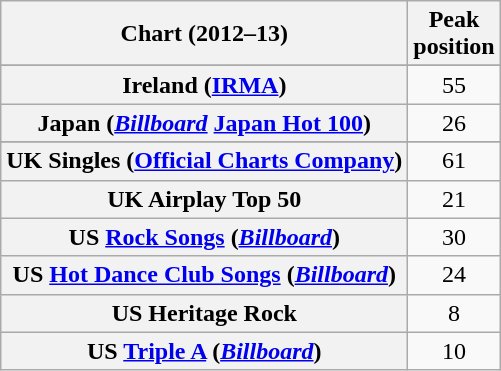<table class="wikitable sortable plainrowheaders">
<tr>
<th>Chart (2012–13)</th>
<th>Peak<br>position</th>
</tr>
<tr>
</tr>
<tr>
</tr>
<tr>
</tr>
<tr>
</tr>
<tr>
</tr>
<tr>
</tr>
<tr>
<th scope="row">Ireland (<a href='#'>IRMA</a>)</th>
<td style="text-align:center;">55</td>
</tr>
<tr>
<th scope="row">Japan (<em><a href='#'>Billboard</a></em> <a href='#'>Japan Hot 100</a>)</th>
<td style="text-align:center;">26</td>
</tr>
<tr>
</tr>
<tr>
</tr>
<tr>
<th scope="row">UK Singles (<a href='#'>Official Charts Company</a>)</th>
<td style="text-align:center;">61</td>
</tr>
<tr>
<th scope="row">UK Airplay Top 50 </th>
<td style="text-align:center;">21</td>
</tr>
<tr>
<th scope="row">US <a href='#'>Rock Songs</a> (<em><a href='#'>Billboard</a></em>)</th>
<td style="text-align:center;">30</td>
</tr>
<tr>
<th scope="row">US <a href='#'>Hot Dance Club Songs</a> (<em><a href='#'>Billboard</a></em>)</th>
<td style="text-align:center;">24</td>
</tr>
<tr>
<th scope="row">US Heritage Rock</th>
<td style="text-align:center;">8</td>
</tr>
<tr>
<th scope="row">US <a href='#'>Triple A</a> (<em><a href='#'>Billboard</a></em>)</th>
<td style="text-align:center;">10</td>
</tr>
</table>
